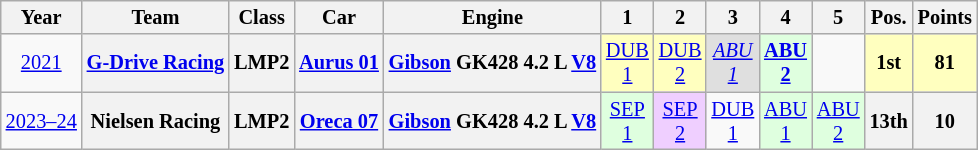<table class="wikitable" style="text-align:center; font-size:85%">
<tr>
<th>Year</th>
<th>Team</th>
<th>Class</th>
<th>Car</th>
<th>Engine</th>
<th>1</th>
<th>2</th>
<th>3</th>
<th>4</th>
<th>5</th>
<th>Pos.</th>
<th>Points</th>
</tr>
<tr>
<td><a href='#'>2021</a></td>
<th nowrap><a href='#'>G-Drive Racing</a></th>
<th>LMP2</th>
<th nowrap><a href='#'>Aurus 01</a></th>
<th nowrap><a href='#'>Gibson</a> GK428 4.2 L <a href='#'>V8</a></th>
<td style="background:#FFFFBF;"><a href='#'>DUB<br>1</a><br></td>
<td style="background:#FFFFBF;"><a href='#'>DUB<br>2</a><br></td>
<td style="background:#DFDFDF;"><em><a href='#'>ABU<br>1</a></em><br></td>
<td style="background:#DFFFDF;"><strong><a href='#'>ABU<br>2</a></strong><br></td>
<td></td>
<th style="background:#FFFFBF;">1st</th>
<th style="background:#FFFFBF;">81</th>
</tr>
<tr>
<td nowrap><a href='#'>2023–24</a></td>
<th nowrap>Nielsen Racing</th>
<th>LMP2</th>
<th nowrap><a href='#'>Oreca 07</a></th>
<th nowrap><a href='#'>Gibson</a> GK428 4.2 L <a href='#'>V8</a></th>
<td style="background:#DFFFDF;"><a href='#'>SEP<br>1</a><br></td>
<td style="background:#EFCFFF;"><a href='#'>SEP<br>2</a><br></td>
<td><a href='#'>DUB<br>1</a></td>
<td style="background:#DFFFDF;"><a href='#'>ABU<br>1</a><br></td>
<td style="background:#DFFFDF;"><a href='#'>ABU<br>2</a><br></td>
<th>13th</th>
<th>10</th>
</tr>
</table>
